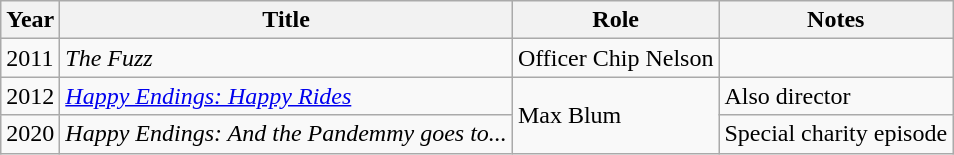<table class="wikitable sortable">
<tr>
<th>Year</th>
<th>Title</th>
<th>Role</th>
<th>Notes</th>
</tr>
<tr>
<td>2011</td>
<td><em>The Fuzz</em></td>
<td>Officer Chip Nelson</td>
<td></td>
</tr>
<tr>
<td>2012</td>
<td><em><a href='#'>Happy Endings: Happy Rides</a></em></td>
<td rowspan = "2">Max Blum</td>
<td>Also director</td>
</tr>
<tr>
<td>2020</td>
<td><em>Happy Endings: And the Pandemmy goes to...</em></td>
<td>Special charity episode</td>
</tr>
</table>
